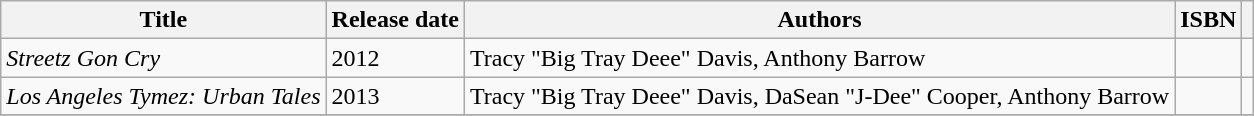<table class="wikitable plainrowheaders" style="text-align:left;">
<tr>
<th scope="col">Title</th>
<th scope="col">Release date</th>
<th scope="col">Authors</th>
<th scope="col">ISBN</th>
<th scope="col"></th>
</tr>
<tr>
<td><em>Streetz Gon Cry</em></td>
<td>2012</td>
<td>Tracy "Big Tray Deee" Davis, Anthony Barrow</td>
<td></td>
<td></td>
</tr>
<tr>
<td><em>Los Angeles Tymez: Urban Tales</em></td>
<td>2013</td>
<td>Tracy "Big Tray Deee" Davis, DaSean "J-Dee" Cooper, Anthony Barrow</td>
<td></td>
<td></td>
</tr>
<tr>
</tr>
</table>
